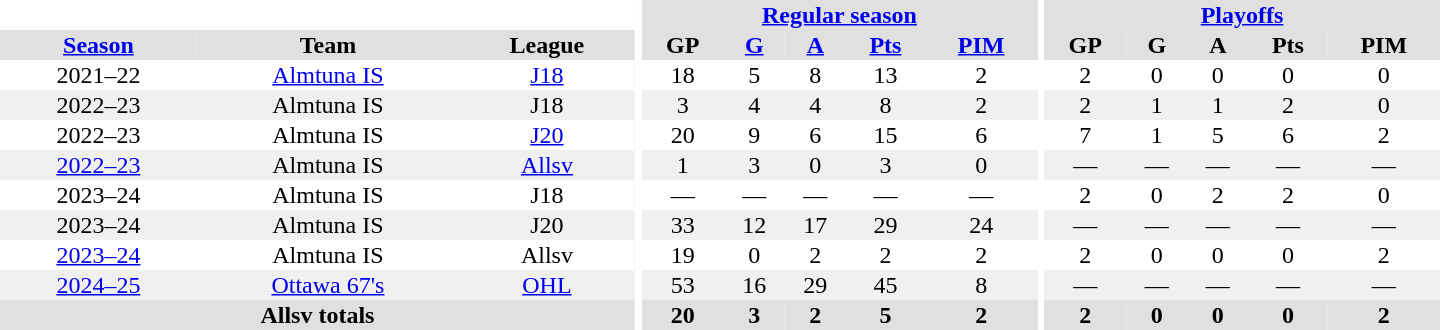<table border="0" cellpadding="1" cellspacing="0" style="text-align:center; width:60em;">
<tr bgcolor="#e0e0e0">
<th colspan="3" bgcolor="#ffffff"></th>
<th rowspan="99" bgcolor="#ffffff"></th>
<th colspan="5"><a href='#'>Regular season</a></th>
<th rowspan="99" bgcolor="#ffffff"></th>
<th colspan="5"><a href='#'>Playoffs</a></th>
</tr>
<tr bgcolor="#e0e0e0">
<th><a href='#'>Season</a></th>
<th>Team</th>
<th>League</th>
<th>GP</th>
<th><a href='#'>G</a></th>
<th><a href='#'>A</a></th>
<th><a href='#'>Pts</a></th>
<th><a href='#'>PIM</a></th>
<th>GP</th>
<th>G</th>
<th>A</th>
<th>Pts</th>
<th>PIM</th>
</tr>
<tr>
<td>2021–22</td>
<td><a href='#'>Almtuna IS</a></td>
<td><a href='#'>J18</a></td>
<td>18</td>
<td>5</td>
<td>8</td>
<td>13</td>
<td>2</td>
<td>2</td>
<td>0</td>
<td>0</td>
<td>0</td>
<td>0</td>
</tr>
<tr bgcolor="#f0f0f0">
<td>2022–23</td>
<td>Almtuna IS</td>
<td>J18</td>
<td>3</td>
<td>4</td>
<td>4</td>
<td>8</td>
<td>2</td>
<td>2</td>
<td>1</td>
<td>1</td>
<td>2</td>
<td>0</td>
</tr>
<tr>
<td>2022–23</td>
<td>Almtuna IS</td>
<td><a href='#'>J20</a></td>
<td>20</td>
<td>9</td>
<td>6</td>
<td>15</td>
<td>6</td>
<td>7</td>
<td>1</td>
<td>5</td>
<td>6</td>
<td>2</td>
</tr>
<tr bgcolor="#f0f0f0">
<td><a href='#'>2022–23</a></td>
<td>Almtuna IS</td>
<td><a href='#'>Allsv</a></td>
<td>1</td>
<td>3</td>
<td>0</td>
<td>3</td>
<td>0</td>
<td>—</td>
<td>—</td>
<td>—</td>
<td>—</td>
<td>—</td>
</tr>
<tr>
<td>2023–24</td>
<td>Almtuna IS</td>
<td>J18</td>
<td>—</td>
<td>—</td>
<td>—</td>
<td>—</td>
<td>—</td>
<td>2</td>
<td>0</td>
<td>2</td>
<td>2</td>
<td>0</td>
</tr>
<tr bgcolor="#f0f0f0">
<td>2023–24</td>
<td>Almtuna IS</td>
<td>J20</td>
<td>33</td>
<td>12</td>
<td>17</td>
<td>29</td>
<td>24</td>
<td>—</td>
<td>—</td>
<td>—</td>
<td>—</td>
<td>—</td>
</tr>
<tr>
<td><a href='#'>2023–24</a></td>
<td>Almtuna IS</td>
<td>Allsv</td>
<td>19</td>
<td>0</td>
<td>2</td>
<td>2</td>
<td>2</td>
<td>2</td>
<td>0</td>
<td>0</td>
<td>0</td>
<td>2</td>
</tr>
<tr bgcolor="#f0f0f0">
<td><a href='#'>2024–25</a></td>
<td><a href='#'>Ottawa 67's</a></td>
<td><a href='#'>OHL</a></td>
<td>53</td>
<td>16</td>
<td>29</td>
<td>45</td>
<td>8</td>
<td>—</td>
<td>—</td>
<td>—</td>
<td>—</td>
<td>—</td>
</tr>
<tr bgcolor="#e0e0e0">
<th colspan="3">Allsv totals</th>
<th>20</th>
<th>3</th>
<th>2</th>
<th>5</th>
<th>2</th>
<th>2</th>
<th>0</th>
<th>0</th>
<th>0</th>
<th>2</th>
</tr>
</table>
